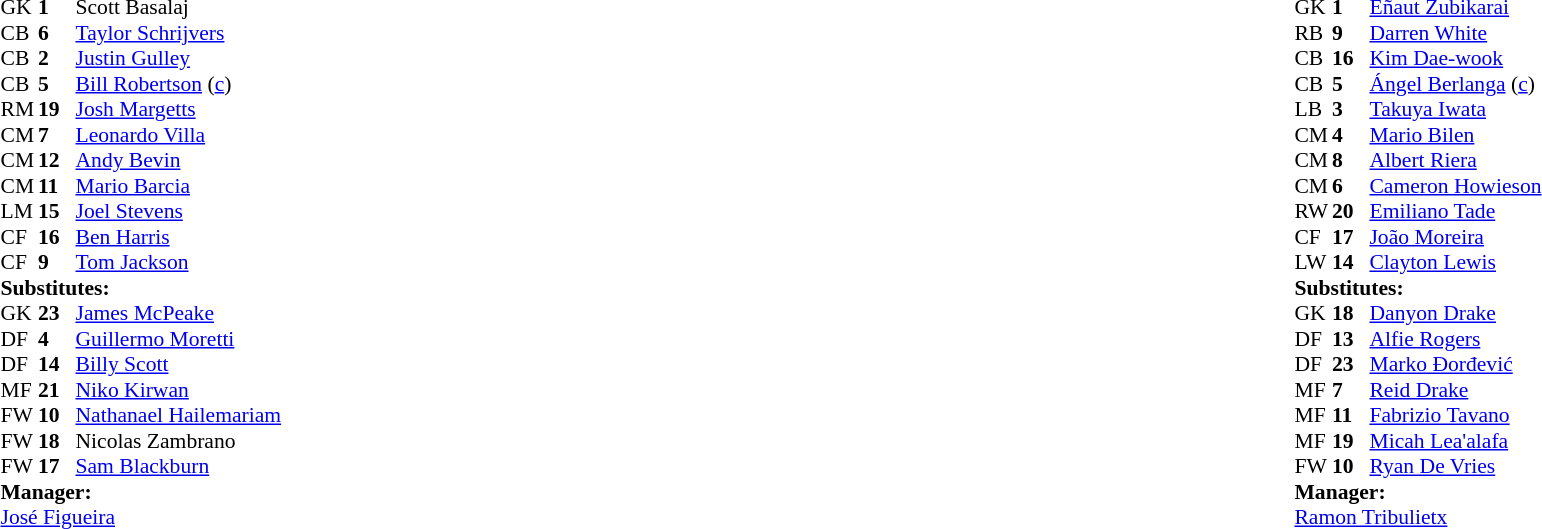<table width="100%">
<tr>
<td valign="top" width="40%"><br><table style="font-size:90%" cellspacing="0" cellpadding="0">
<tr>
<th width=25></th>
<th width=25></th>
</tr>
<tr>
<td>GK</td>
<td><strong>1</strong></td>
<td> Scott Basalaj</td>
</tr>
<tr>
<td>CB</td>
<td><strong>6</strong></td>
<td> <a href='#'>Taylor Schrijvers</a></td>
<td></td>
<td></td>
</tr>
<tr>
<td>CB</td>
<td><strong>2</strong></td>
<td> <a href='#'>Justin Gulley</a></td>
</tr>
<tr>
<td>CB</td>
<td><strong>5</strong></td>
<td> <a href='#'>Bill Robertson</a> (<a href='#'>c</a>)</td>
</tr>
<tr>
<td>RM</td>
<td><strong>19</strong></td>
<td> <a href='#'>Josh Margetts</a></td>
</tr>
<tr>
<td>CM</td>
<td><strong>7</strong></td>
<td> <a href='#'>Leonardo Villa</a></td>
</tr>
<tr>
<td>CM</td>
<td><strong>12</strong></td>
<td> <a href='#'>Andy Bevin</a></td>
<td></td>
<td></td>
</tr>
<tr>
<td>CM</td>
<td><strong>11</strong></td>
<td> <a href='#'>Mario Barcia</a></td>
<td></td>
<td></td>
</tr>
<tr>
<td>LM</td>
<td><strong>15</strong></td>
<td> <a href='#'>Joel Stevens</a></td>
</tr>
<tr>
<td>CF</td>
<td><strong>16</strong></td>
<td> <a href='#'>Ben Harris</a></td>
<td></td>
</tr>
<tr>
<td>CF</td>
<td><strong>9</strong></td>
<td> <a href='#'>Tom Jackson</a></td>
</tr>
<tr>
<td colspan=3><strong>Substitutes:</strong></td>
</tr>
<tr>
<td>GK</td>
<td><strong>23</strong></td>
<td> <a href='#'>James McPeake</a></td>
</tr>
<tr>
<td>DF</td>
<td><strong>4</strong></td>
<td> <a href='#'>Guillermo Moretti</a></td>
<td></td>
<td></td>
</tr>
<tr>
<td>DF</td>
<td><strong>14</strong></td>
<td> <a href='#'>Billy Scott</a></td>
</tr>
<tr>
<td>MF</td>
<td><strong>21</strong></td>
<td> <a href='#'>Niko Kirwan</a></td>
<td></td>
<td></td>
</tr>
<tr>
<td>FW</td>
<td><strong>10</strong></td>
<td> <a href='#'>Nathanael Hailemariam</a></td>
</tr>
<tr>
<td>FW</td>
<td><strong>18</strong></td>
<td> Nicolas Zambrano</td>
</tr>
<tr>
<td>FW</td>
<td><strong>17</strong></td>
<td> <a href='#'>Sam Blackburn</a></td>
<td></td>
<td></td>
</tr>
<tr>
<td colspan=3><strong>Manager:</strong></td>
</tr>
<tr>
<td colspan=3> <a href='#'>José Figueira</a></td>
</tr>
</table>
</td>
<td valign="top"></td>
<td valign="top" width="50%"><br><table style="font-size:90%; margin:auto" cellspacing="0" cellpadding="0">
<tr>
<th width=25></th>
<th width=25></th>
</tr>
<tr>
<td>GK</td>
<td><strong>1</strong></td>
<td> <a href='#'>Eñaut Zubikarai</a></td>
</tr>
<tr>
<td>RB</td>
<td><strong>9</strong></td>
<td> <a href='#'>Darren White</a></td>
<td></td>
</tr>
<tr>
<td>CB</td>
<td><strong>16</strong></td>
<td> <a href='#'>Kim Dae-wook</a></td>
<td></td>
<td></td>
</tr>
<tr>
<td>CB</td>
<td><strong>5</strong></td>
<td> <a href='#'>Ángel Berlanga</a> (<a href='#'>c</a>)</td>
</tr>
<tr>
<td>LB</td>
<td><strong>3</strong></td>
<td> <a href='#'>Takuya Iwata</a></td>
<td></td>
</tr>
<tr>
<td>CM</td>
<td><strong>4</strong></td>
<td> <a href='#'>Mario Bilen</a></td>
</tr>
<tr>
<td>CM</td>
<td><strong>8</strong></td>
<td> <a href='#'>Albert Riera</a></td>
</tr>
<tr>
<td>CM</td>
<td><strong>6</strong></td>
<td> <a href='#'>Cameron Howieson</a></td>
</tr>
<tr>
<td>RW</td>
<td><strong>20</strong></td>
<td> <a href='#'>Emiliano Tade</a></td>
<td></td>
<td></td>
</tr>
<tr>
<td>CF</td>
<td><strong>17</strong></td>
<td> <a href='#'>João Moreira</a></td>
<td></td>
<td></td>
</tr>
<tr>
<td>LW</td>
<td><strong>14</strong></td>
<td> <a href='#'>Clayton Lewis</a></td>
</tr>
<tr>
<td colspan=3><strong>Substitutes:</strong></td>
</tr>
<tr>
<td>GK</td>
<td><strong>18</strong></td>
<td> <a href='#'>Danyon Drake</a></td>
</tr>
<tr>
<td>DF</td>
<td><strong>13</strong></td>
<td> <a href='#'>Alfie Rogers</a></td>
</tr>
<tr>
<td>DF</td>
<td><strong>23</strong></td>
<td> <a href='#'>Marko Đorđević</a></td>
<td></td>
<td></td>
</tr>
<tr>
<td>MF</td>
<td><strong>7</strong></td>
<td> <a href='#'>Reid Drake</a></td>
</tr>
<tr>
<td>MF</td>
<td><strong>11</strong></td>
<td> <a href='#'>Fabrizio Tavano</a></td>
<td></td>
<td></td>
</tr>
<tr>
<td>MF</td>
<td><strong>19</strong></td>
<td> <a href='#'>Micah Lea'alafa</a></td>
</tr>
<tr>
<td>FW</td>
<td><strong>10</strong></td>
<td> <a href='#'>Ryan De Vries</a></td>
<td></td>
<td></td>
</tr>
<tr>
<td colspan=3><strong>Manager:</strong></td>
</tr>
<tr>
<td colspan=3> <a href='#'>Ramon Tribulietx</a></td>
</tr>
</table>
</td>
</tr>
</table>
